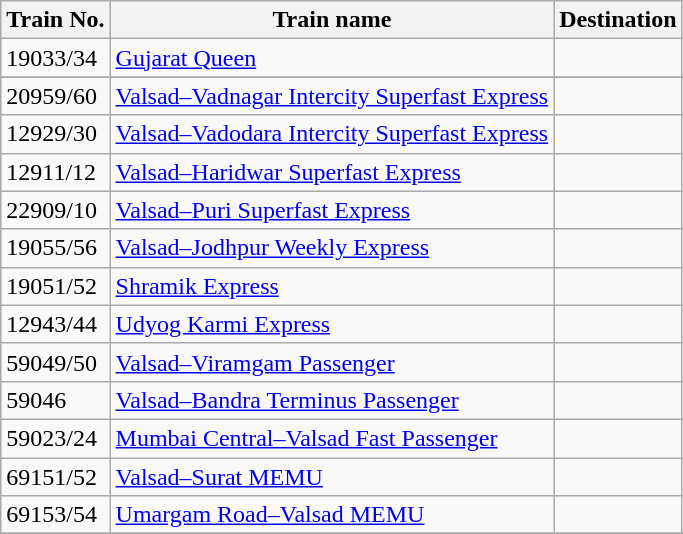<table class="wikitable sortable plainrowheaders">
<tr>
<th scope="col">Train No.</th>
<th scope="col">Train name</th>
<th scope="col">Destination</th>
</tr>
<tr>
<td>19033/34</td>
<td><a href='#'>Gujarat Queen</a></td>
<td></td>
</tr>
<tr>
</tr>
<tr>
<td>20959/60</td>
<td><a href='#'>Valsad–Vadnagar Intercity Superfast Express</a></td>
<td></td>
</tr>
<tr>
<td>12929/30</td>
<td><a href='#'>Valsad–Vadodara Intercity Superfast Express</a></td>
<td></td>
</tr>
<tr>
<td>12911/12</td>
<td><a href='#'>Valsad–Haridwar Superfast Express</a></td>
<td></td>
</tr>
<tr>
<td>22909/10</td>
<td><a href='#'>Valsad–Puri Superfast Express</a></td>
<td></td>
</tr>
<tr>
<td>19055/56</td>
<td><a href='#'>Valsad–Jodhpur Weekly Express</a></td>
<td></td>
</tr>
<tr>
<td>19051/52</td>
<td><a href='#'>Shramik Express</a></td>
<td></td>
</tr>
<tr>
<td>12943/44</td>
<td><a href='#'>Udyog Karmi Express</a></td>
<td></td>
</tr>
<tr>
<td>59049/50</td>
<td><a href='#'>Valsad–Viramgam Passenger</a></td>
<td></td>
</tr>
<tr>
<td>59046</td>
<td><a href='#'>Valsad–Bandra Terminus Passenger</a></td>
<td></td>
</tr>
<tr>
<td>59023/24</td>
<td><a href='#'>Mumbai Central–Valsad Fast Passenger</a></td>
<td></td>
</tr>
<tr>
<td>69151/52</td>
<td><a href='#'>Valsad–Surat MEMU</a></td>
<td></td>
</tr>
<tr>
<td>69153/54</td>
<td><a href='#'>Umargam Road–Valsad MEMU</a></td>
<td></td>
</tr>
<tr>
</tr>
</table>
